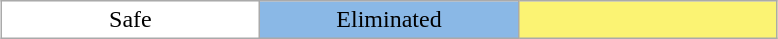<table class="wikitable" style="margin:1em auto; text-align:center;">
<tr>
<td style="background:white; width:15%;">Safe</td>
<td style="background:#8ab8e6; width:15%;">Eliminated</td>
<td style="background:#fbf373; width:15%;"></td>
</tr>
</table>
